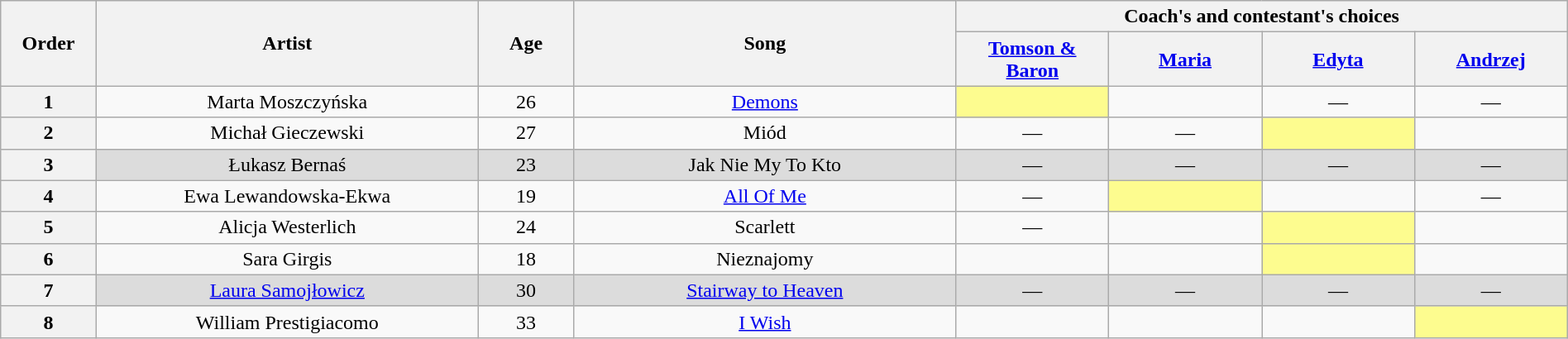<table class="wikitable" style="text-align:center; width:100%;">
<tr>
<th scope="col" rowspan="2" style="width:05%;">Order</th>
<th scope="col" rowspan="2" style="width:20%;">Artist</th>
<th scope="col" rowspan="2" style="width:05%;">Age</th>
<th scope="col" rowspan="2" style="width:20%;">Song</th>
<th scope="col" colspan="4" style="width:32%;">Coach's and contestant's choices</th>
</tr>
<tr>
<th style="width:08%;"><a href='#'>Tomson & Baron</a></th>
<th style="width:08%;"><a href='#'>Maria</a></th>
<th style="width:08%;"><a href='#'>Edyta</a></th>
<th style="width:08%;"><a href='#'>Andrzej</a></th>
</tr>
<tr>
<th>1</th>
<td>Marta Moszczyńska</td>
<td>26</td>
<td><a href='#'>Demons</a></td>
<td style="background:#fdfc8f;"><strong></strong></td>
<td><strong></strong></td>
<td>—</td>
<td>—</td>
</tr>
<tr>
<th>2</th>
<td>Michał Gieczewski</td>
<td>27</td>
<td>Miód</td>
<td>—</td>
<td>—</td>
<td style="background:#fdfc8f;"><strong></strong></td>
<td><strong></strong></td>
</tr>
<tr>
<th>3</th>
<td style="background:#DCDCDC;">Łukasz Bernaś</td>
<td style="background:#DCDCDC;">23</td>
<td style="background:#DCDCDC;">Jak Nie My To Kto</td>
<td style="background:#DCDCDC;">—</td>
<td style="background:#DCDCDC;">—</td>
<td style="background:#DCDCDC;">—</td>
<td style="background:#DCDCDC;">—</td>
</tr>
<tr>
<th>4</th>
<td>Ewa Lewandowska-Ekwa</td>
<td>19</td>
<td><a href='#'>All Of Me</a></td>
<td>—</td>
<td style="background:#fdfc8f;"><strong></strong></td>
<td><strong></strong></td>
<td>—</td>
</tr>
<tr>
<th>5</th>
<td>Alicja Westerlich</td>
<td>24</td>
<td>Scarlett</td>
<td>—</td>
<td><strong></strong></td>
<td style="background:#fdfc8f;"><strong></strong></td>
<td><strong></strong></td>
</tr>
<tr>
<th>6</th>
<td>Sara Girgis</td>
<td>18</td>
<td>Nieznajomy</td>
<td><strong></strong></td>
<td><strong></strong></td>
<td style="background:#fdfc8f;"><strong></strong></td>
<td><strong></strong></td>
</tr>
<tr>
<th>7</th>
<td style="background:#DCDCDC;"><a href='#'>Laura Samojłowicz</a></td>
<td style="background:#DCDCDC;">30</td>
<td style="background:#DCDCDC;"><a href='#'>Stairway to Heaven</a></td>
<td style="background:#DCDCDC;">—</td>
<td style="background:#DCDCDC;">—</td>
<td style="background:#DCDCDC;">—</td>
<td style="background:#DCDCDC;">—</td>
</tr>
<tr>
<th>8</th>
<td>William Prestigiacomo</td>
<td>33</td>
<td><a href='#'>I Wish</a></td>
<td><strong></strong></td>
<td><strong></strong></td>
<td><strong></strong></td>
<td style="background:#fdfc8f;"><strong></strong></td>
</tr>
</table>
